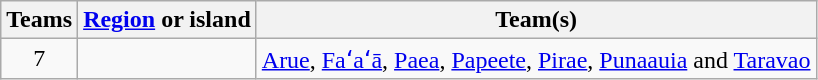<table class="wikitable" style="text-align:center">
<tr>
<th>Teams</th>
<th><a href='#'>Region</a> or island</th>
<th>Team(s)</th>
</tr>
<tr>
<td rowspan="1">7</td>
<td align="left"></td>
<td><a href='#'>Arue</a>, <a href='#'>Faʻaʻā</a>, <a href='#'>Paea</a>, <a href='#'>Papeete</a>, <a href='#'>Pirae</a>, <a href='#'>Punaauia</a> and <a href='#'>Taravao</a></td>
</tr>
</table>
